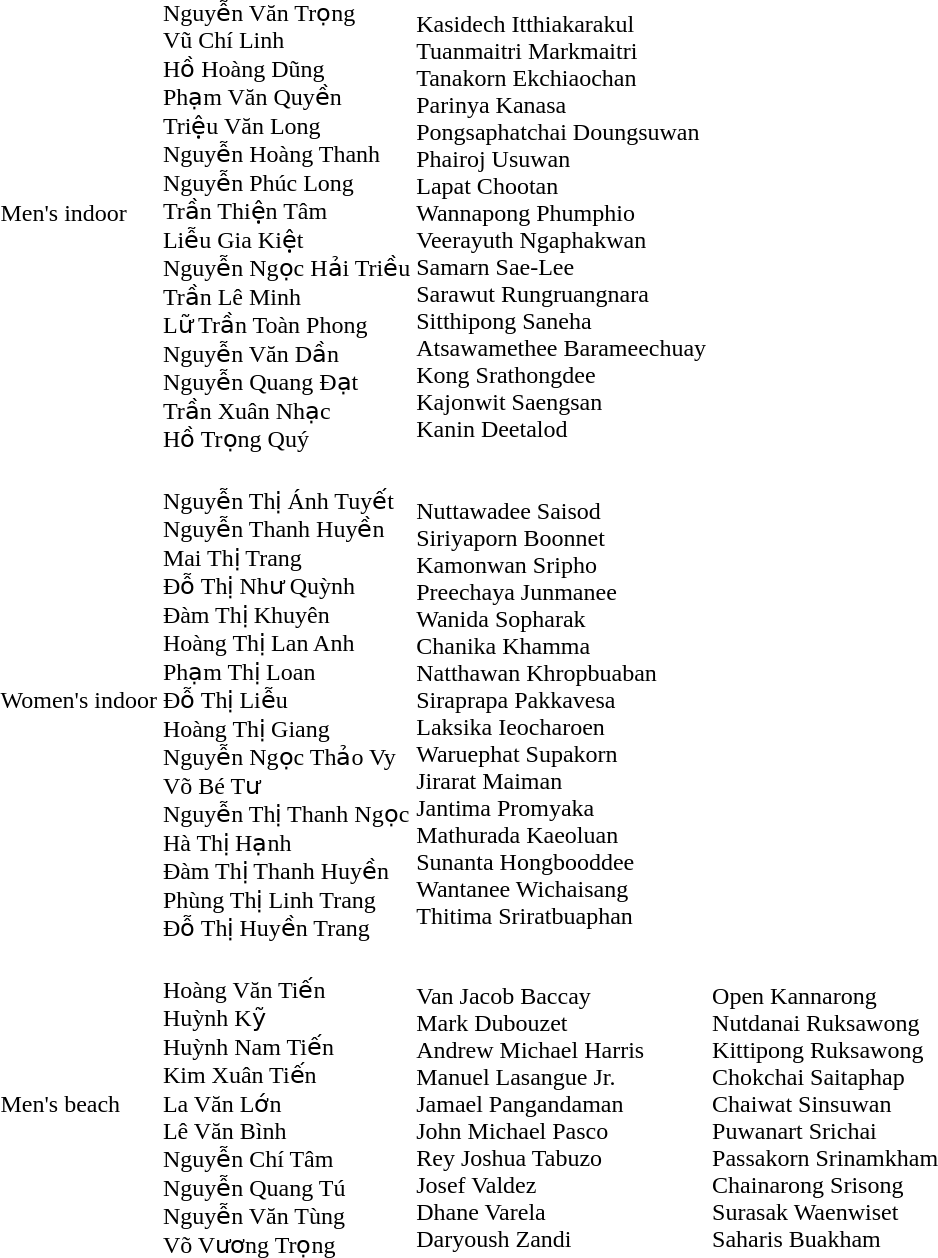<table>
<tr>
<td>Men's indoor<br></td>
<td><br>Nguyễn Văn Trọng<br>Vũ Chí Linh<br>Hồ Hoàng Dũng<br>Phạm Văn Quyền<br>Triệu Văn Long<br>Nguyễn Hoàng Thanh<br>Nguyễn Phúc Long<br>Trần Thiện Tâm<br>Liễu Gia Kiệt<br>Nguyễn Ngọc Hải Triều<br>Trần Lê Minh<br>Lữ Trần Toàn Phong<br>Nguyễn Văn Dần<br>Nguyễn Quang Đạt<br>Trần Xuân Nhạc<br>Hồ Trọng Quý</td>
<td><br>Kasidech Itthiakarakul<br>Tuanmaitri Markmaitri<br>Tanakorn Ekchiaochan<br>Parinya Kanasa<br>Pongsaphatchai Doungsuwan<br>Phairoj Usuwan<br>Lapat Chootan<br>Wannapong Phumphio<br>Veerayuth Ngaphakwan<br>Samarn Sae-Lee<br>Sarawut Rungruangnara<br>Sitthipong Saneha<br>Atsawamethee Barameechuay<br>Kong Srathongdee<br>Kajonwit Saengsan<br>Kanin Deetalod</td>
<td></td>
</tr>
<tr>
<td>Women's indoor<br></td>
<td><br>Nguyễn Thị Ánh Tuyết<br>Nguyễn Thanh Huyền<br>Mai Thị Trang<br>Đỗ Thị Như Quỳnh<br>Đàm Thị Khuyên<br>Hoàng Thị Lan Anh<br>Phạm Thị Loan<br>Đỗ Thị Liễu<br>Hoàng Thị Giang<br>Nguyễn Ngọc Thảo Vy<br>Võ Bé Tư<br>Nguyễn Thị Thanh Ngọc<br>Hà Thị Hạnh<br>Đàm Thị Thanh Huyền<br>Phùng Thị Linh Trang<br>Đỗ Thị Huyền Trang</td>
<td><br>Nuttawadee Saisod<br>Siriyaporn Boonnet<br>Kamonwan Sripho<br>Preechaya Junmanee<br>Wanida Sopharak<br>Chanika Khamma<br>Natthawan Khropbuaban<br>Siraprapa Pakkavesa<br>Laksika Ieocharoen<br>Waruephat Supakorn<br>Jirarat Maiman<br>Jantima Promyaka<br>Mathurada Kaeoluan<br>Sunanta Hongbooddee<br>Wantanee Wichaisang<br>Thitima Sriratbuaphan</td>
<td></td>
</tr>
<tr>
<td>Men's beach<br></td>
<td><br>Hoàng Văn Tiến<br>Huỳnh Kỹ<br>Huỳnh Nam Tiến<br>Kim Xuân Tiến<br>La Văn Lớn<br>Lê Văn Bình<br>Nguyễn Chí Tâm<br>Nguyễn Quang Tú<br>Nguyễn Văn Tùng<br>Võ Vương Trọng</td>
<td><br>Van Jacob Baccay<br>Mark Dubouzet<br>Andrew Michael Harris<br>Manuel Lasangue Jr.<br>Jamael Pangandaman<br>John Michael Pasco<br>Rey Joshua Tabuzo<br>Josef Valdez<br>Dhane Varela<br>Daryoush Zandi</td>
<td><br>Open Kannarong<br>Nutdanai Ruksawong<br>Kittipong Ruksawong<br>Chokchai Saitaphap<br>Chaiwat Sinsuwan<br>Puwanart Srichai<br>Passakorn Srinamkham<br>Chainarong Srisong<br>Surasak Waenwiset<br>Saharis Buakham</td>
</tr>
<tr>
</tr>
</table>
